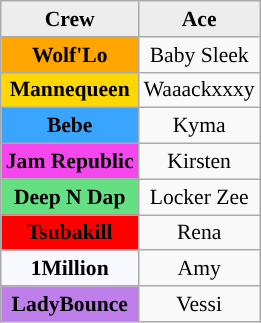<table class="wikitable" style="text-align:center; font-size:90%">
<tr>
<th style="background:#EDEDED">Crew</th>
<th style="background:#EDEDED">Ace</th>
</tr>
<tr>
<td style="background:orange"><strong>Wolf'Lo</strong></td>
<td>Baby Sleek</td>
</tr>
<tr>
<td style="background:gold"><strong>Mannequeen</strong></td>
<td>Waaackxxxy</td>
</tr>
<tr>
<td style="background:#3AA5FF "><strong>Bebe</strong></td>
<td>Kyma</td>
</tr>
<tr>
<td style="background:#F646EE "><strong>Jam Republic</strong></td>
<td>Kirsten</td>
</tr>
<tr>
<td style="background:#64E082"><strong>Deep N Dap</strong></td>
<td>Locker Zee</td>
</tr>
<tr>
<td style="background:red"><strong>Tsubakill</strong></td>
<td>Rena</td>
</tr>
<tr>
<td style="background:#F8F8FF "><strong>1Million</strong></td>
<td>Amy</td>
</tr>
<tr>
<td style="background:#BF7FEB "><strong>LadyBounce</strong></td>
<td>Vessi</td>
</tr>
</table>
